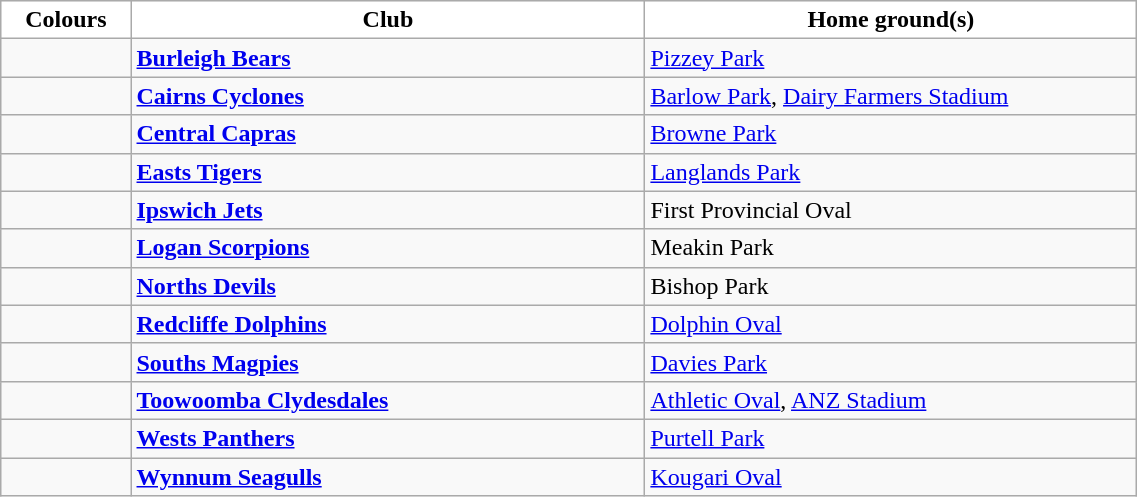<table class="wikitable" style="width:60%; text-align:left">
<tr>
<th style="background:white; width:1%">Colours</th>
<th style="background:white; width:10%">Club</th>
<th style="background:white; width:10%">Home ground(s)</th>
</tr>
<tr>
<td></td>
<td><strong><a href='#'>Burleigh Bears</a></strong></td>
<td><a href='#'>Pizzey Park</a></td>
</tr>
<tr>
<td></td>
<td><strong><a href='#'>Cairns Cyclones</a></strong></td>
<td><a href='#'>Barlow Park</a>, <a href='#'>Dairy Farmers Stadium</a></td>
</tr>
<tr>
<td></td>
<td><strong><a href='#'>Central Capras</a></strong></td>
<td><a href='#'>Browne Park</a></td>
</tr>
<tr>
<td></td>
<td><strong><a href='#'>Easts Tigers</a></strong></td>
<td><a href='#'>Langlands Park</a></td>
</tr>
<tr>
<td></td>
<td><strong><a href='#'>Ipswich Jets</a></strong></td>
<td>First Provincial Oval</td>
</tr>
<tr>
<td></td>
<td><strong><a href='#'>Logan Scorpions</a></strong></td>
<td>Meakin Park</td>
</tr>
<tr>
<td></td>
<td><strong><a href='#'>Norths Devils</a></strong></td>
<td>Bishop Park</td>
</tr>
<tr>
<td></td>
<td><strong><a href='#'>Redcliffe Dolphins</a></strong></td>
<td><a href='#'>Dolphin Oval</a></td>
</tr>
<tr>
<td></td>
<td><strong><a href='#'>Souths Magpies</a></strong></td>
<td><a href='#'>Davies Park</a></td>
</tr>
<tr>
<td></td>
<td><strong><a href='#'>Toowoomba Clydesdales</a></strong></td>
<td><a href='#'>Athletic Oval</a>, <a href='#'>ANZ Stadium</a></td>
</tr>
<tr>
<td></td>
<td><strong><a href='#'>Wests Panthers</a></strong></td>
<td><a href='#'>Purtell Park</a></td>
</tr>
<tr>
<td></td>
<td><strong><a href='#'>Wynnum Seagulls</a></strong></td>
<td><a href='#'>Kougari Oval</a></td>
</tr>
</table>
